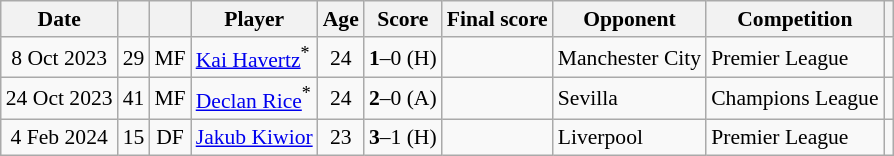<table class="wikitable" style="text-align:center; font-size:90%;">
<tr>
<th>Date</th>
<th></th>
<th></th>
<th>Player</th>
<th>Age</th>
<th>Score</th>
<th>Final score</th>
<th>Opponent</th>
<th>Competition</th>
<th></th>
</tr>
<tr>
<td>8 Oct 2023</td>
<td>29</td>
<td>MF</td>
<td style="text-align:left;"> <a href='#'>Kai Havertz</a><sup>*</sup></td>
<td>24</td>
<td><strong>1</strong>–0 (H)</td>
<td></td>
<td style="text-align:left;">Manchester City</td>
<td style="text-align:left;">Premier League</td>
<td></td>
</tr>
<tr>
<td>24 Oct 2023</td>
<td>41</td>
<td>MF</td>
<td style="text-align:left;"> <a href='#'>Declan Rice</a><sup>*</sup></td>
<td>24</td>
<td><strong>2</strong>–0 (A)</td>
<td></td>
<td style="text-align:left;"> Sevilla</td>
<td style="text-align:left;">Champions League</td>
<td></td>
</tr>
<tr>
<td>4 Feb 2024</td>
<td>15</td>
<td>DF</td>
<td style="text-align:left;"> <a href='#'>Jakub Kiwior</a></td>
<td>23</td>
<td><strong>3</strong>–1 (H)</td>
<td></td>
<td style="text-align:left;">Liverpool</td>
<td style="text-align:left;">Premier League</td>
<td></td>
</tr>
</table>
